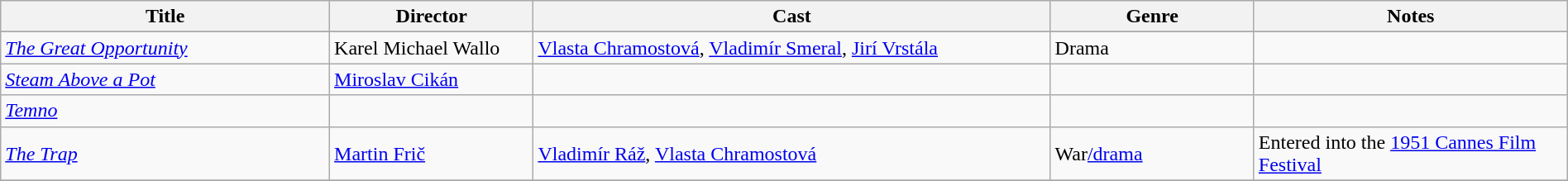<table class="wikitable" style="width:100%;">
<tr>
<th style="width:21%;">Title</th>
<th style="width:13%;">Director</th>
<th style="width:33%;">Cast</th>
<th style="width:13%;">Genre</th>
<th style="width:20%;">Notes</th>
</tr>
<tr>
</tr>
<tr>
<td><em><a href='#'>The Great Opportunity</a></em></td>
<td>Karel Michael Wallo</td>
<td><a href='#'>Vlasta Chramostová</a>, <a href='#'>Vladimír Smeral</a>, <a href='#'>Jirí Vrstála</a></td>
<td>Drama</td>
<td></td>
</tr>
<tr>
<td><em><a href='#'>Steam Above a Pot</a></em></td>
<td><a href='#'>Miroslav Cikán</a></td>
<td></td>
<td></td>
<td></td>
</tr>
<tr>
<td><em><a href='#'>Temno</a></em></td>
<td></td>
<td></td>
<td></td>
<td></td>
</tr>
<tr>
<td><em><a href='#'>The Trap</a></em></td>
<td><a href='#'>Martin Frič</a></td>
<td><a href='#'>Vladimír Ráž</a>, <a href='#'>Vlasta Chramostová</a></td>
<td>War<a href='#'>/drama</a></td>
<td>Entered into the <a href='#'>1951 Cannes Film Festival</a></td>
</tr>
<tr>
</tr>
</table>
